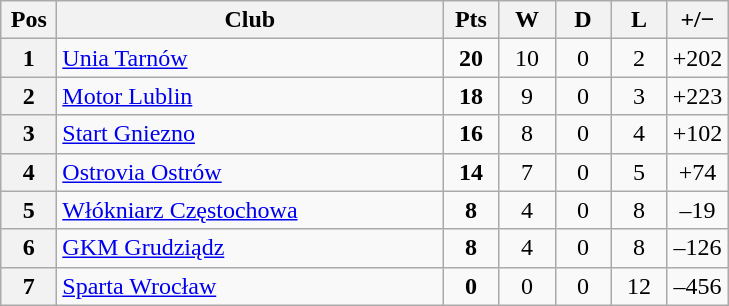<table class="wikitable">
<tr>
<th width=30>Pos</th>
<th width=250>Club</th>
<th width=30>Pts</th>
<th width=30>W</th>
<th width=30>D</th>
<th width=30>L</th>
<th width=30>+/−</th>
</tr>
<tr align=center>
<th>1</th>
<td align=left><a href='#'>Unia Tarnów</a></td>
<td><strong>20</strong></td>
<td>10</td>
<td>0</td>
<td>2</td>
<td>+202</td>
</tr>
<tr align=center>
<th>2</th>
<td align=left><a href='#'>Motor Lublin</a></td>
<td><strong>18</strong></td>
<td>9</td>
<td>0</td>
<td>3</td>
<td>+223</td>
</tr>
<tr align=center>
<th>3</th>
<td align=left><a href='#'>Start Gniezno</a></td>
<td><strong>16</strong></td>
<td>8</td>
<td>0</td>
<td>4</td>
<td>+102</td>
</tr>
<tr align=center>
<th>4</th>
<td align=left><a href='#'>Ostrovia Ostrów</a></td>
<td><strong>14</strong></td>
<td>7</td>
<td>0</td>
<td>5</td>
<td>+74</td>
</tr>
<tr align=center>
<th>5</th>
<td align=left><a href='#'>Włókniarz Częstochowa</a></td>
<td><strong>8</strong></td>
<td>4</td>
<td>0</td>
<td>8</td>
<td>–19</td>
</tr>
<tr align=center>
<th>6</th>
<td align=left><a href='#'>GKM Grudziądz</a></td>
<td><strong>8</strong></td>
<td>4</td>
<td>0</td>
<td>8</td>
<td>–126</td>
</tr>
<tr align=center>
<th>7</th>
<td align=left><a href='#'>Sparta Wrocław</a></td>
<td><strong>0</strong></td>
<td>0</td>
<td>0</td>
<td>12</td>
<td>–456</td>
</tr>
</table>
